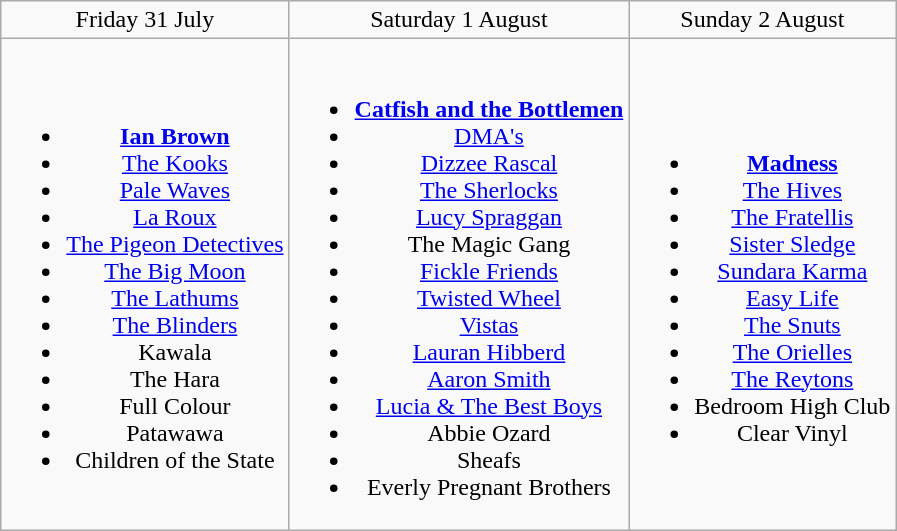<table class="wikitable" style="text-align:center;">
<tr>
<td>Friday 31 July</td>
<td>Saturday 1 August</td>
<td>Sunday 2 August</td>
</tr>
<tr>
<td><br><ul><li><strong><a href='#'>Ian Brown</a></strong></li><li><a href='#'>The Kooks</a></li><li><a href='#'>Pale Waves</a></li><li><a href='#'>La Roux</a></li><li><a href='#'>The Pigeon Detectives</a></li><li><a href='#'>The Big Moon</a></li><li><a href='#'>The Lathums</a></li><li><a href='#'>The Blinders</a></li><li>Kawala</li><li>The Hara</li><li>Full Colour</li><li>Patawawa</li><li>Children of the State</li></ul></td>
<td><br><ul><li><strong><a href='#'>Catfish and the Bottlemen</a></strong></li><li><a href='#'>DMA's</a></li><li><a href='#'>Dizzee Rascal</a></li><li><a href='#'>The Sherlocks</a></li><li><a href='#'>Lucy Spraggan</a></li><li>The Magic Gang</li><li><a href='#'>Fickle Friends</a></li><li><a href='#'>Twisted Wheel</a></li><li><a href='#'>Vistas</a></li><li><a href='#'>Lauran Hibberd</a></li><li><a href='#'>Aaron Smith</a></li><li><a href='#'>Lucia & The Best Boys</a></li><li>Abbie Ozard</li><li>Sheafs</li><li>Everly Pregnant Brothers</li></ul></td>
<td><br><ul><li><strong><a href='#'>Madness</a></strong></li><li><a href='#'>The Hives</a></li><li><a href='#'>The Fratellis</a></li><li><a href='#'>Sister Sledge</a></li><li><a href='#'>Sundara Karma</a></li><li><a href='#'>Easy Life</a></li><li><a href='#'>The Snuts</a></li><li><a href='#'>The Orielles</a></li><li><a href='#'>The Reytons</a></li><li>Bedroom High Club</li><li>Clear Vinyl</li></ul></td>
</tr>
</table>
